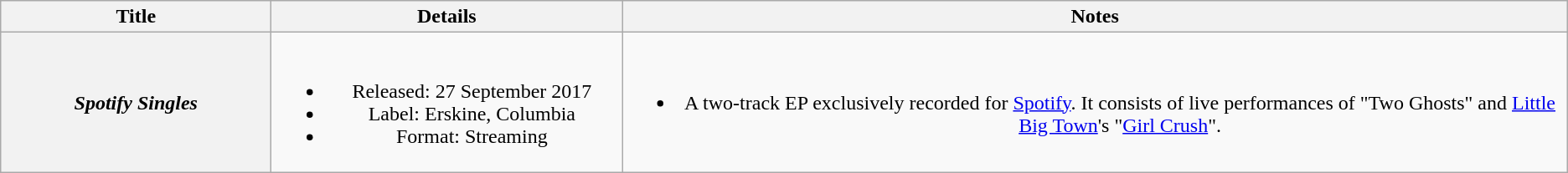<table class="wikitable plainrowheaders" style="text-align:center;">
<tr>
<th scope="col" style="width:13em;">Title</th>
<th scope="col" style="width:17em;">Details</th>
<th scope="col">Notes</th>
</tr>
<tr>
<th scope="row"><em>Spotify Singles</em></th>
<td><br><ul><li>Released: 27 September 2017</li><li>Label: Erskine, Columbia</li><li>Format: Streaming</li></ul></td>
<td><br><ul><li>A two-track EP exclusively recorded for <a href='#'>Spotify</a>. It consists of live  performances of "Two Ghosts" and <a href='#'>Little Big Town</a>'s "<a href='#'>Girl Crush</a>".</li></ul></td>
</tr>
</table>
